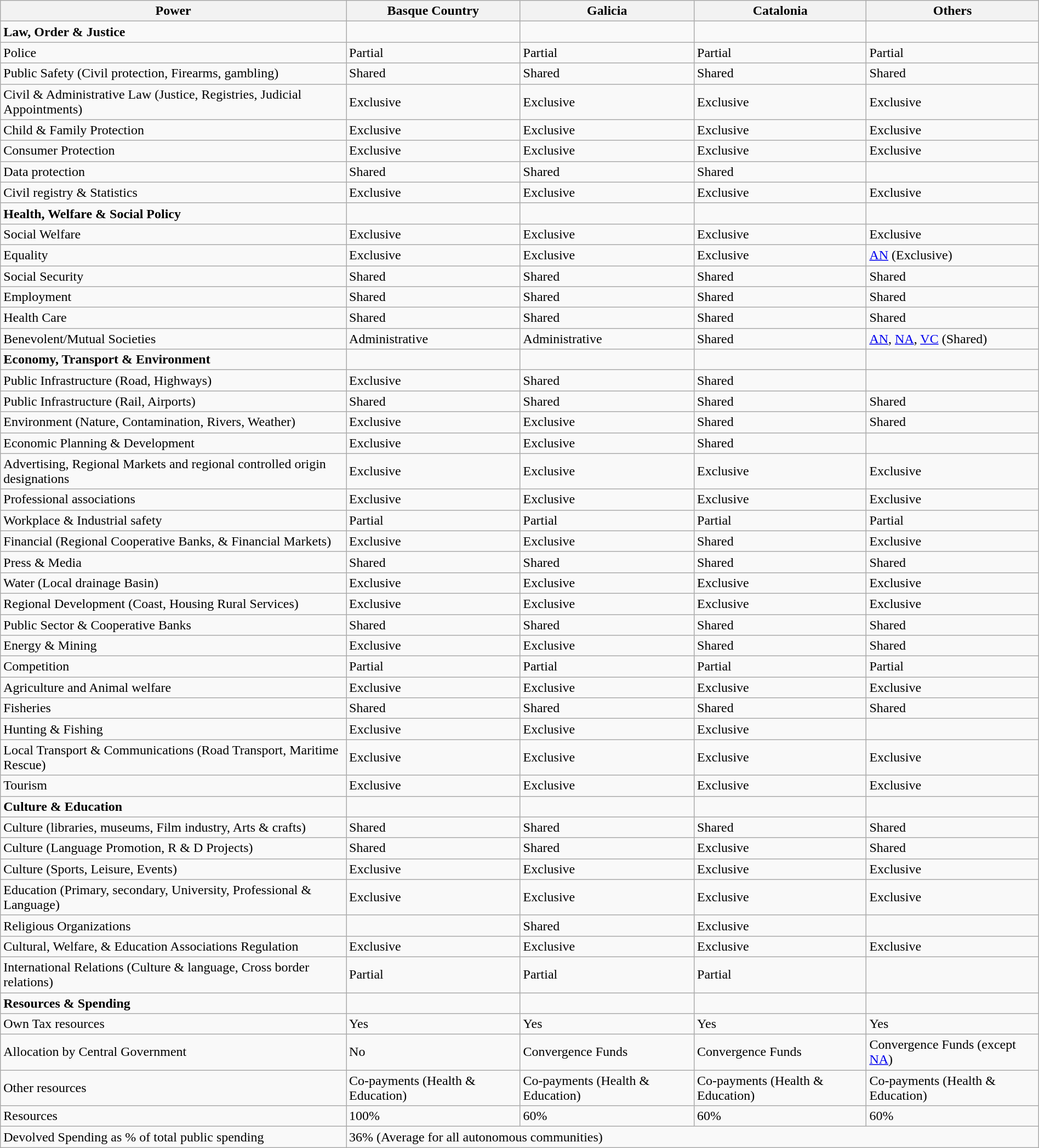<table class="wikitable" style="margin-left: auto; margin-right: auto;">
<tr>
<th>Power</th>
<th>Basque Country</th>
<th>Galicia</th>
<th>Catalonia</th>
<th>Others</th>
</tr>
<tr>
<td><strong>Law, Order & Justice</strong></td>
<td></td>
<td></td>
<td></td>
<td></td>
</tr>
<tr>
<td>Police</td>
<td>Partial</td>
<td>Partial</td>
<td>Partial</td>
<td>Partial</td>
</tr>
<tr>
<td>Public Safety (Civil protection, Firearms, gambling)</td>
<td>Shared</td>
<td>Shared</td>
<td>Shared</td>
<td>Shared</td>
</tr>
<tr>
<td>Civil & Administrative Law (Justice, Registries, Judicial Appointments)</td>
<td>Exclusive</td>
<td>Exclusive</td>
<td>Exclusive</td>
<td>Exclusive</td>
</tr>
<tr>
<td>Child & Family Protection</td>
<td>Exclusive</td>
<td>Exclusive</td>
<td>Exclusive</td>
<td>Exclusive</td>
</tr>
<tr>
<td>Consumer Protection</td>
<td>Exclusive</td>
<td>Exclusive</td>
<td>Exclusive</td>
<td>Exclusive</td>
</tr>
<tr>
<td>Data protection</td>
<td>Shared</td>
<td>Shared</td>
<td>Shared</td>
<td></td>
</tr>
<tr>
<td>Civil registry & Statistics</td>
<td>Exclusive</td>
<td>Exclusive</td>
<td>Exclusive</td>
<td>Exclusive</td>
</tr>
<tr>
<td><strong>Health, Welfare & Social Policy</strong></td>
<td></td>
<td></td>
<td></td>
<td></td>
</tr>
<tr>
<td>Social Welfare</td>
<td>Exclusive</td>
<td>Exclusive</td>
<td>Exclusive</td>
<td>Exclusive</td>
</tr>
<tr>
<td>Equality</td>
<td>Exclusive</td>
<td>Exclusive</td>
<td>Exclusive</td>
<td><a href='#'>AN</a> (Exclusive)</td>
</tr>
<tr>
<td>Social Security</td>
<td>Shared</td>
<td>Shared</td>
<td>Shared</td>
<td>Shared</td>
</tr>
<tr>
<td>Employment</td>
<td>Shared</td>
<td>Shared</td>
<td>Shared</td>
<td>Shared</td>
</tr>
<tr>
<td>Health Care</td>
<td>Shared</td>
<td>Shared</td>
<td>Shared</td>
<td>Shared</td>
</tr>
<tr>
<td>Benevolent/Mutual Societies</td>
<td>Administrative</td>
<td>Administrative</td>
<td>Shared</td>
<td><a href='#'>AN</a>, <a href='#'>NA</a>, <a href='#'>VC</a> (Shared)</td>
</tr>
<tr>
<td><strong>Economy, Transport & Environment</strong></td>
<td></td>
<td></td>
<td></td>
<td></td>
</tr>
<tr>
<td>Public Infrastructure (Road, Highways)</td>
<td>Exclusive</td>
<td>Shared</td>
<td>Shared</td>
<td></td>
</tr>
<tr>
<td>Public Infrastructure (Rail, Airports)</td>
<td>Shared</td>
<td>Shared</td>
<td>Shared</td>
<td>Shared</td>
</tr>
<tr>
<td>Environment (Nature, Contamination, Rivers, Weather)</td>
<td>Exclusive</td>
<td>Exclusive</td>
<td>Shared</td>
<td>Shared</td>
</tr>
<tr>
<td>Economic Planning & Development</td>
<td>Exclusive</td>
<td>Exclusive</td>
<td>Shared</td>
<td></td>
</tr>
<tr>
<td>Advertising, Regional Markets and regional controlled origin designations</td>
<td>Exclusive</td>
<td>Exclusive</td>
<td>Exclusive</td>
<td>Exclusive</td>
</tr>
<tr>
<td>Professional associations</td>
<td>Exclusive</td>
<td>Exclusive</td>
<td>Exclusive</td>
<td>Exclusive</td>
</tr>
<tr>
<td>Workplace & Industrial safety</td>
<td>Partial</td>
<td>Partial</td>
<td>Partial</td>
<td>Partial</td>
</tr>
<tr>
<td>Financial (Regional Cooperative Banks, & Financial Markets)</td>
<td>Exclusive</td>
<td>Exclusive</td>
<td>Shared</td>
<td>Exclusive</td>
</tr>
<tr>
<td>Press & Media</td>
<td>Shared</td>
<td>Shared</td>
<td>Shared</td>
<td>Shared</td>
</tr>
<tr>
<td>Water (Local drainage Basin)</td>
<td>Exclusive</td>
<td>Exclusive</td>
<td>Exclusive</td>
<td>Exclusive</td>
</tr>
<tr>
<td>Regional Development (Coast, Housing Rural Services)</td>
<td>Exclusive</td>
<td>Exclusive</td>
<td>Exclusive</td>
<td>Exclusive</td>
</tr>
<tr>
<td>Public Sector & Cooperative Banks</td>
<td>Shared</td>
<td>Shared</td>
<td>Shared</td>
<td>Shared</td>
</tr>
<tr>
<td>Energy & Mining</td>
<td>Exclusive</td>
<td>Exclusive</td>
<td>Shared</td>
<td>Shared</td>
</tr>
<tr>
<td>Competition</td>
<td>Partial</td>
<td>Partial</td>
<td>Partial</td>
<td>Partial</td>
</tr>
<tr>
<td>Agriculture and Animal welfare</td>
<td>Exclusive</td>
<td>Exclusive</td>
<td>Exclusive</td>
<td>Exclusive</td>
</tr>
<tr>
<td>Fisheries</td>
<td>Shared</td>
<td>Shared</td>
<td>Shared</td>
<td>Shared</td>
</tr>
<tr>
<td>Hunting & Fishing</td>
<td>Exclusive</td>
<td>Exclusive</td>
<td>Exclusive</td>
<td></td>
</tr>
<tr>
<td>Local Transport & Communications (Road Transport, Maritime Rescue)</td>
<td>Exclusive</td>
<td>Exclusive</td>
<td>Exclusive</td>
<td>Exclusive</td>
</tr>
<tr>
<td>Tourism</td>
<td>Exclusive</td>
<td>Exclusive</td>
<td>Exclusive</td>
<td>Exclusive</td>
</tr>
<tr>
<td><strong>Culture & Education</strong></td>
<td></td>
<td></td>
<td></td>
<td></td>
</tr>
<tr>
<td>Culture (libraries, museums, Film industry, Arts & crafts)</td>
<td>Shared</td>
<td>Shared</td>
<td>Shared</td>
<td>Shared</td>
</tr>
<tr>
<td>Culture (Language Promotion, R & D Projects)</td>
<td>Shared</td>
<td>Shared</td>
<td>Exclusive</td>
<td>Shared</td>
</tr>
<tr>
<td>Culture (Sports, Leisure, Events)</td>
<td>Exclusive</td>
<td>Exclusive</td>
<td>Exclusive</td>
<td>Exclusive</td>
</tr>
<tr>
<td>Education (Primary, secondary, University, Professional & Language)</td>
<td>Exclusive</td>
<td>Exclusive</td>
<td>Exclusive</td>
<td>Exclusive</td>
</tr>
<tr>
<td>Religious Organizations</td>
<td></td>
<td>Shared</td>
<td>Exclusive</td>
<td></td>
</tr>
<tr>
<td>Cultural, Welfare, & Education Associations Regulation</td>
<td>Exclusive</td>
<td>Exclusive</td>
<td>Exclusive</td>
<td>Exclusive</td>
</tr>
<tr>
<td>International Relations (Culture & language, Cross border relations)</td>
<td>Partial</td>
<td>Partial</td>
<td>Partial</td>
<td></td>
</tr>
<tr>
<td><strong>Resources & Spending</strong></td>
<td></td>
<td></td>
<td></td>
<td></td>
</tr>
<tr>
<td>Own Tax resources</td>
<td>Yes</td>
<td>Yes</td>
<td>Yes</td>
<td>Yes</td>
</tr>
<tr>
<td>Allocation by Central Government</td>
<td>No</td>
<td>Convergence Funds</td>
<td>Convergence Funds</td>
<td>Convergence Funds (except <a href='#'>NA</a>)</td>
</tr>
<tr>
<td>Other resources</td>
<td>Co-payments (Health & Education)</td>
<td>Co-payments (Health & Education)</td>
<td>Co-payments (Health & Education)</td>
<td>Co-payments (Health & Education)</td>
</tr>
<tr>
<td>Resources</td>
<td>100%</td>
<td>60%</td>
<td>60%</td>
<td>60%</td>
</tr>
<tr>
<td>Devolved Spending as % of total public spending</td>
<td colspan="4">36% (Average for all autonomous communities)</td>
</tr>
</table>
